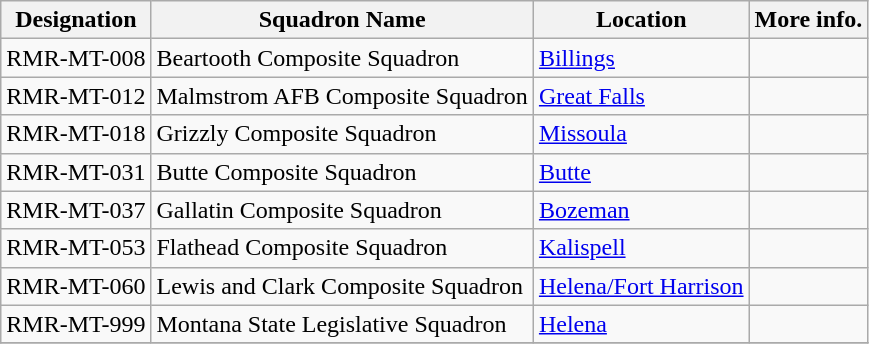<table class="wikitable">
<tr>
<th>Designation</th>
<th>Squadron Name</th>
<th>Location</th>
<th>More info.</th>
</tr>
<tr>
<td>RMR-MT-008</td>
<td>Beartooth Composite Squadron</td>
<td><a href='#'>Billings</a></td>
<td></td>
</tr>
<tr>
<td>RMR-MT-012</td>
<td>Malmstrom AFB Composite Squadron</td>
<td><a href='#'>Great Falls</a></td>
<td></td>
</tr>
<tr>
<td>RMR-MT-018</td>
<td>Grizzly Composite Squadron</td>
<td><a href='#'>Missoula</a></td>
<td></td>
</tr>
<tr>
<td>RMR-MT-031</td>
<td>Butte Composite Squadron</td>
<td><a href='#'>Butte</a></td>
<td></td>
</tr>
<tr>
<td>RMR-MT-037</td>
<td>Gallatin Composite Squadron</td>
<td><a href='#'>Bozeman</a></td>
<td></td>
</tr>
<tr>
<td>RMR-MT-053</td>
<td>Flathead Composite Squadron</td>
<td><a href='#'>Kalispell</a></td>
<td></td>
</tr>
<tr>
<td>RMR-MT-060</td>
<td>Lewis and Clark Composite Squadron</td>
<td><a href='#'>Helena/Fort Harrison</a></td>
<td></td>
</tr>
<tr>
<td>RMR-MT-999</td>
<td>Montana State Legislative Squadron</td>
<td><a href='#'>Helena</a></td>
<td></td>
</tr>
<tr>
</tr>
</table>
